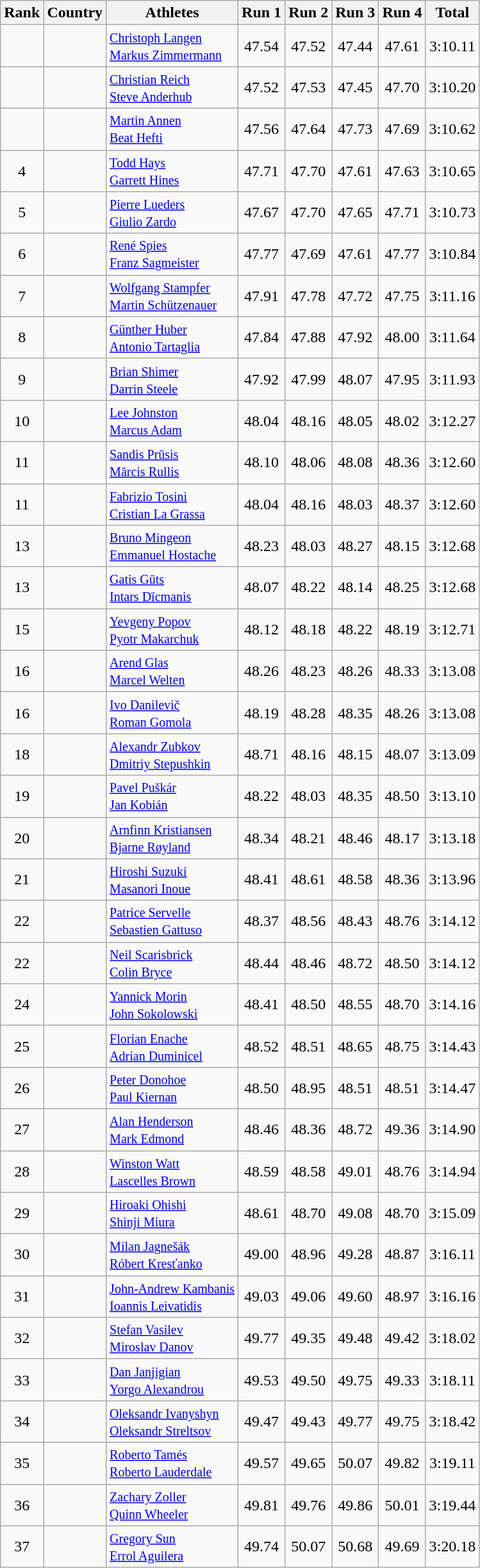<table class="wikitable sortable" style="text-align:center">
<tr>
<th>Rank</th>
<th>Country</th>
<th>Athletes</th>
<th>Run 1</th>
<th>Run 2</th>
<th>Run 3</th>
<th>Run 4</th>
<th>Total</th>
</tr>
<tr>
<td></td>
<td align="left"></td>
<td align="left"><small><a href='#'>Christoph Langen</a> <br> <a href='#'>Markus Zimmermann</a></small></td>
<td>47.54</td>
<td>47.52</td>
<td>47.44</td>
<td>47.61</td>
<td>3:10.11</td>
</tr>
<tr>
<td></td>
<td align="left"></td>
<td align="left"><small><a href='#'>Christian Reich</a> <br> <a href='#'>Steve Anderhub</a></small></td>
<td>47.52</td>
<td>47.53</td>
<td>47.45</td>
<td>47.70</td>
<td>3:10.20</td>
</tr>
<tr>
<td></td>
<td align="left"></td>
<td align="left"><small><a href='#'>Martin Annen</a> <br> <a href='#'>Beat Hefti</a></small></td>
<td>47.56</td>
<td>47.64</td>
<td>47.73</td>
<td>47.69</td>
<td>3:10.62</td>
</tr>
<tr>
<td>4</td>
<td align="left"></td>
<td align="left"><small><a href='#'>Todd Hays</a> <br> <a href='#'>Garrett Hines</a></small></td>
<td>47.71</td>
<td>47.70</td>
<td>47.61</td>
<td>47.63</td>
<td>3:10.65</td>
</tr>
<tr>
<td>5</td>
<td align="left"></td>
<td align="left"><small><a href='#'>Pierre Lueders</a> <br> <a href='#'>Giulio Zardo</a></small></td>
<td>47.67</td>
<td>47.70</td>
<td>47.65</td>
<td>47.71</td>
<td>3:10.73</td>
</tr>
<tr>
<td>6</td>
<td align="left"></td>
<td align="left"><small><a href='#'>René Spies</a> <br> <a href='#'>Franz Sagmeister</a></small></td>
<td>47.77</td>
<td>47.69</td>
<td>47.61</td>
<td>47.77</td>
<td>3:10.84</td>
</tr>
<tr>
<td>7</td>
<td align="left"></td>
<td align="left"><small><a href='#'>Wolfgang Stampfer</a> <br> <a href='#'>Martin Schützenauer</a></small></td>
<td>47.91</td>
<td>47.78</td>
<td>47.72</td>
<td>47.75</td>
<td>3:11.16</td>
</tr>
<tr>
<td>8</td>
<td align="left"></td>
<td align="left"><small><a href='#'>Günther Huber</a> <br> <a href='#'>Antonio Tartaglia</a></small></td>
<td>47.84</td>
<td>47.88</td>
<td>47.92</td>
<td>48.00</td>
<td>3:11.64</td>
</tr>
<tr>
<td>9</td>
<td align="left"></td>
<td align="left"><small><a href='#'>Brian Shimer</a> <br> <a href='#'>Darrin Steele</a></small></td>
<td>47.92</td>
<td>47.99</td>
<td>48.07</td>
<td>47.95</td>
<td>3:11.93</td>
</tr>
<tr>
<td>10</td>
<td align="left"></td>
<td align="left"><small><a href='#'>Lee Johnston</a> <br> <a href='#'>Marcus Adam</a></small></td>
<td>48.04</td>
<td>48.16</td>
<td>48.05</td>
<td>48.02</td>
<td>3:12.27</td>
</tr>
<tr>
<td>11</td>
<td align="left"></td>
<td align="left"><small><a href='#'>Sandis Prūsis</a> <br> <a href='#'>Mārcis Rullis</a></small></td>
<td>48.10</td>
<td>48.06</td>
<td>48.08</td>
<td>48.36</td>
<td>3:12.60</td>
</tr>
<tr>
<td>11</td>
<td align="left"></td>
<td align="left"><small><a href='#'>Fabrizio Tosini</a> <br> <a href='#'>Cristian La Grassa</a></small></td>
<td>48.04</td>
<td>48.16</td>
<td>48.03</td>
<td>48.37</td>
<td>3:12.60</td>
</tr>
<tr>
<td>13</td>
<td align="left"></td>
<td align="left"><small><a href='#'>Bruno Mingeon</a> <br> <a href='#'>Emmanuel Hostache</a></small></td>
<td>48.23</td>
<td>48.03</td>
<td>48.27</td>
<td>48.15</td>
<td>3:12.68</td>
</tr>
<tr>
<td>13</td>
<td align="left"></td>
<td align="left"><small><a href='#'>Gatis Gūts</a> <br> <a href='#'>Intars Dīcmanis</a></small></td>
<td>48.07</td>
<td>48.22</td>
<td>48.14</td>
<td>48.25</td>
<td>3:12.68</td>
</tr>
<tr>
<td>15</td>
<td align="left"></td>
<td align="left"><small><a href='#'>Yevgeny Popov</a> <br> <a href='#'>Pyotr Makarchuk</a></small></td>
<td>48.12</td>
<td>48.18</td>
<td>48.22</td>
<td>48.19</td>
<td>3:12.71</td>
</tr>
<tr>
<td>16</td>
<td align="left"></td>
<td align="left"><small><a href='#'>Arend Glas</a> <br> <a href='#'>Marcel Welten</a></small></td>
<td>48.26</td>
<td>48.23</td>
<td>48.26</td>
<td>48.33</td>
<td>3:13.08</td>
</tr>
<tr>
<td>16</td>
<td align="left"></td>
<td align="left"><small><a href='#'>Ivo Danilevič</a> <br> <a href='#'>Roman Gomola</a></small></td>
<td>48.19</td>
<td>48.28</td>
<td>48.35</td>
<td>48.26</td>
<td>3:13.08</td>
</tr>
<tr>
<td>18</td>
<td align="left"></td>
<td align="left"><small><a href='#'>Alexandr Zubkov</a> <br> <a href='#'>Dmitriy Stepushkin</a></small></td>
<td>48.71</td>
<td>48.16</td>
<td>48.15</td>
<td>48.07</td>
<td>3:13.09</td>
</tr>
<tr>
<td>19</td>
<td align="left"></td>
<td align="left"><small><a href='#'>Pavel Puškár</a> <br> <a href='#'>Jan Kobián</a></small></td>
<td>48.22</td>
<td>48.03</td>
<td>48.35</td>
<td>48.50</td>
<td>3:13.10</td>
</tr>
<tr>
<td>20</td>
<td align="left"></td>
<td align="left"><small><a href='#'>Arnfinn Kristiansen</a> <br> <a href='#'>Bjarne Røyland</a></small></td>
<td>48.34</td>
<td>48.21</td>
<td>48.46</td>
<td>48.17</td>
<td>3:13.18</td>
</tr>
<tr>
<td>21</td>
<td align="left"></td>
<td align="left"><small><a href='#'>Hiroshi Suzuki</a> <br> <a href='#'>Masanori Inoue</a></small></td>
<td>48.41</td>
<td>48.61</td>
<td>48.58</td>
<td>48.36</td>
<td>3:13.96</td>
</tr>
<tr>
<td>22</td>
<td align="left"></td>
<td align="left"><small><a href='#'>Patrice Servelle</a> <br> <a href='#'>Sebastien Gattuso</a></small></td>
<td>48.37</td>
<td>48.56</td>
<td>48.43</td>
<td>48.76</td>
<td>3:14.12</td>
</tr>
<tr>
<td>22</td>
<td align="left"></td>
<td align="left"><small><a href='#'>Neil Scarisbrick</a> <br> <a href='#'>Colin Bryce</a></small></td>
<td>48.44</td>
<td>48.46</td>
<td>48.72</td>
<td>48.50</td>
<td>3:14.12</td>
</tr>
<tr>
<td>24</td>
<td align="left"></td>
<td align="left"><small><a href='#'>Yannick Morin</a> <br> <a href='#'>John Sokolowski</a></small></td>
<td>48.41</td>
<td>48.50</td>
<td>48.55</td>
<td>48.70</td>
<td>3:14.16</td>
</tr>
<tr>
<td>25</td>
<td align="left"></td>
<td align="left"><small><a href='#'>Florian Enache</a> <br> <a href='#'>Adrian Duminicel</a></small></td>
<td>48.52</td>
<td>48.51</td>
<td>48.65</td>
<td>48.75</td>
<td>3:14.43</td>
</tr>
<tr>
<td>26</td>
<td align="left"></td>
<td align="left"><small><a href='#'>Peter Donohoe</a> <br> <a href='#'>Paul Kiernan</a></small></td>
<td>48.50</td>
<td>48.95</td>
<td>48.51</td>
<td>48.51</td>
<td>3:14.47</td>
</tr>
<tr>
<td>27</td>
<td align="left"></td>
<td align="left"><small><a href='#'>Alan Henderson</a> <br> <a href='#'>Mark Edmond</a></small></td>
<td>48.46</td>
<td>48.36</td>
<td>48.72</td>
<td>49.36</td>
<td>3:14.90</td>
</tr>
<tr>
<td>28</td>
<td align="left"></td>
<td align="left"><small><a href='#'>Winston Watt</a> <br> <a href='#'>Lascelles Brown</a></small></td>
<td>48.59</td>
<td>48.58</td>
<td>49.01</td>
<td>48.76</td>
<td>3:14.94</td>
</tr>
<tr>
<td>29</td>
<td align="left"></td>
<td align="left"><small><a href='#'>Hiroaki Ohishi</a> <br> <a href='#'>Shinji Miura</a></small></td>
<td>48.61</td>
<td>48.70</td>
<td>49.08</td>
<td>48.70</td>
<td>3:15.09</td>
</tr>
<tr>
<td>30</td>
<td align="left"></td>
<td align="left"><small><a href='#'>Milan Jagnešák</a> <br> <a href='#'>Róbert Kresťanko</a></small></td>
<td>49.00</td>
<td>48.96</td>
<td>49.28</td>
<td>48.87</td>
<td>3:16.11</td>
</tr>
<tr>
<td>31</td>
<td align="left"></td>
<td align="left"><small><a href='#'>John-Andrew Kambanis</a> <br> <a href='#'>Ioannis Leivatidis</a></small></td>
<td>49.03</td>
<td>49.06</td>
<td>49.60</td>
<td>48.97</td>
<td>3:16.16</td>
</tr>
<tr>
<td>32</td>
<td align="left"></td>
<td align="left"><small><a href='#'>Stefan Vasilev</a> <br> <a href='#'>Miroslav Danov</a></small></td>
<td>49.77</td>
<td>49.35</td>
<td>49.48</td>
<td>49.42</td>
<td>3:18.02</td>
</tr>
<tr>
<td>33</td>
<td align="left"></td>
<td align="left"><small><a href='#'>Dan Janjigian</a> <br> <a href='#'>Yorgo Alexandrou</a></small></td>
<td>49.53</td>
<td>49.50</td>
<td>49.75</td>
<td>49.33</td>
<td>3:18.11</td>
</tr>
<tr>
<td>34</td>
<td align="left"></td>
<td align="left"><small><a href='#'>Oleksandr Ivanyshyn</a> <br> <a href='#'>Oleksandr Streltsov</a></small></td>
<td>49.47</td>
<td>49.43</td>
<td>49.77</td>
<td>49.75</td>
<td>3:18.42</td>
</tr>
<tr>
<td>35</td>
<td align="left"></td>
<td align="left"><small><a href='#'>Roberto Tamés</a> <br> <a href='#'>Roberto Lauderdale</a></small></td>
<td>49.57</td>
<td>49.65</td>
<td>50.07</td>
<td>49.82</td>
<td>3:19.11</td>
</tr>
<tr>
<td>36</td>
<td align="left"></td>
<td align="left"><small><a href='#'>Zachary Zoller</a> <br> <a href='#'>Quinn Wheeler</a></small></td>
<td>49.81</td>
<td>49.76</td>
<td>49.86</td>
<td>50.01</td>
<td>3:19.44</td>
</tr>
<tr>
<td>37</td>
<td align="left"></td>
<td align="left"><small><a href='#'>Gregory Sun</a> <br> <a href='#'>Errol Aguilera</a></small></td>
<td>49.74</td>
<td>50.07</td>
<td>50.68</td>
<td>49.69</td>
<td>3:20.18</td>
</tr>
</table>
